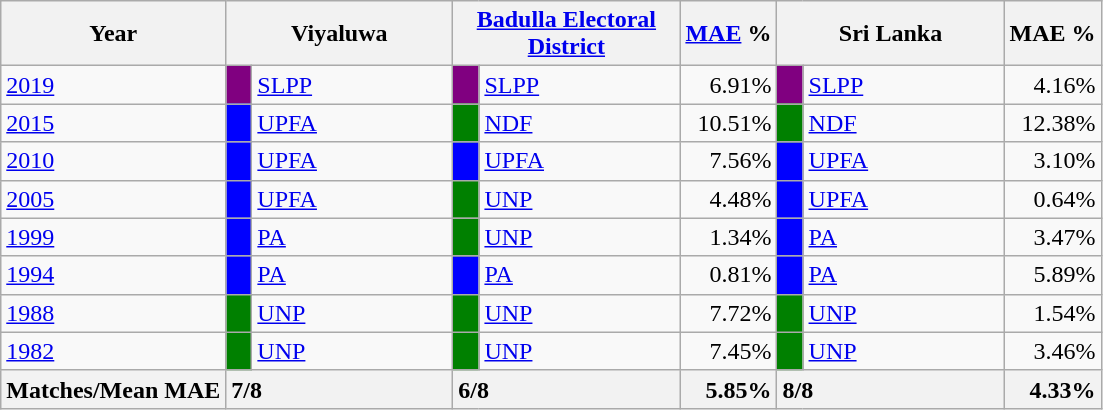<table class="wikitable">
<tr>
<th>Year</th>
<th colspan="2" width="144px">Viyaluwa</th>
<th colspan="2" width="144px"><a href='#'>Badulla Electoral District</a></th>
<th><a href='#'>MAE</a> %</th>
<th colspan="2" width="144px">Sri Lanka</th>
<th>MAE %</th>
</tr>
<tr>
<td><a href='#'>2019</a></td>
<td style="background-color:purple;" width="10px"></td>
<td style="text-align:left;"><a href='#'>SLPP</a></td>
<td style="background-color:purple;" width="10px"></td>
<td style="text-align:left;"><a href='#'>SLPP</a></td>
<td style="text-align:right;">6.91%</td>
<td style="background-color:purple;" width="10px"></td>
<td style="text-align:left;"><a href='#'>SLPP</a></td>
<td style="text-align:right;">4.16%</td>
</tr>
<tr>
<td><a href='#'>2015</a></td>
<td style="background-color:blue;" width="10px"></td>
<td style="text-align:left;"><a href='#'>UPFA</a></td>
<td style="background-color:green;" width="10px"></td>
<td style="text-align:left;"><a href='#'>NDF</a></td>
<td style="text-align:right;">10.51%</td>
<td style="background-color:green;" width="10px"></td>
<td style="text-align:left;"><a href='#'>NDF</a></td>
<td style="text-align:right;">12.38%</td>
</tr>
<tr>
<td><a href='#'>2010</a></td>
<td style="background-color:blue;" width="10px"></td>
<td style="text-align:left;"><a href='#'>UPFA</a></td>
<td style="background-color:blue;" width="10px"></td>
<td style="text-align:left;"><a href='#'>UPFA</a></td>
<td style="text-align:right;">7.56%</td>
<td style="background-color:blue;" width="10px"></td>
<td style="text-align:left;"><a href='#'>UPFA</a></td>
<td style="text-align:right;">3.10%</td>
</tr>
<tr>
<td><a href='#'>2005</a></td>
<td style="background-color:blue;" width="10px"></td>
<td style="text-align:left;"><a href='#'>UPFA</a></td>
<td style="background-color:green;" width="10px"></td>
<td style="text-align:left;"><a href='#'>UNP</a></td>
<td style="text-align:right;">4.48%</td>
<td style="background-color:blue;" width="10px"></td>
<td style="text-align:left;"><a href='#'>UPFA</a></td>
<td style="text-align:right;">0.64%</td>
</tr>
<tr>
<td><a href='#'>1999</a></td>
<td style="background-color:blue;" width="10px"></td>
<td style="text-align:left;"><a href='#'>PA</a></td>
<td style="background-color:green;" width="10px"></td>
<td style="text-align:left;"><a href='#'>UNP</a></td>
<td style="text-align:right;">1.34%</td>
<td style="background-color:blue;" width="10px"></td>
<td style="text-align:left;"><a href='#'>PA</a></td>
<td style="text-align:right;">3.47%</td>
</tr>
<tr>
<td><a href='#'>1994</a></td>
<td style="background-color:blue;" width="10px"></td>
<td style="text-align:left;"><a href='#'>PA</a></td>
<td style="background-color:blue;" width="10px"></td>
<td style="text-align:left;"><a href='#'>PA</a></td>
<td style="text-align:right;">0.81%</td>
<td style="background-color:blue;" width="10px"></td>
<td style="text-align:left;"><a href='#'>PA</a></td>
<td style="text-align:right;">5.89%</td>
</tr>
<tr>
<td><a href='#'>1988</a></td>
<td style="background-color:green;" width="10px"></td>
<td style="text-align:left;"><a href='#'>UNP</a></td>
<td style="background-color:green;" width="10px"></td>
<td style="text-align:left;"><a href='#'>UNP</a></td>
<td style="text-align:right;">7.72%</td>
<td style="background-color:green;" width="10px"></td>
<td style="text-align:left;"><a href='#'>UNP</a></td>
<td style="text-align:right;">1.54%</td>
</tr>
<tr>
<td><a href='#'>1982</a></td>
<td style="background-color:green;" width="10px"></td>
<td style="text-align:left;"><a href='#'>UNP</a></td>
<td style="background-color:green;" width="10px"></td>
<td style="text-align:left;"><a href='#'>UNP</a></td>
<td style="text-align:right;">7.45%</td>
<td style="background-color:green;" width="10px"></td>
<td style="text-align:left;"><a href='#'>UNP</a></td>
<td style="text-align:right;">3.46%</td>
</tr>
<tr>
<th>Matches/Mean MAE</th>
<th style="text-align:left;"colspan="2" width="144px">7/8</th>
<th style="text-align:left;"colspan="2" width="144px">6/8</th>
<th style="text-align:right;">5.85%</th>
<th style="text-align:left;"colspan="2" width="144px">8/8</th>
<th style="text-align:right;">4.33%</th>
</tr>
</table>
